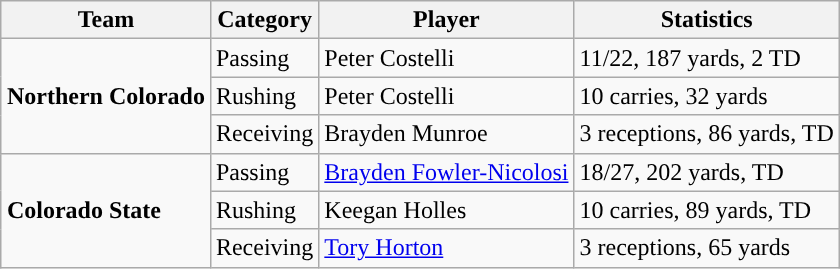<table class="wikitable" style="float: right;">
<tr>
<th>Team</th>
<th>Category</th>
<th>Player</th>
<th>Statistics</th>
</tr>
<tr>
<td rowspan=3><strong>Northern Colorado</strong></td>
<td>Passing</td>
<td>Peter Costelli</td>
<td>11/22, 187 yards, 2 TD</td>
</tr>
<tr>
<td>Rushing</td>
<td>Peter Costelli</td>
<td>10 carries, 32 yards</td>
</tr>
<tr>
<td>Receiving</td>
<td>Brayden Munroe</td>
<td>3 receptions, 86 yards, TD</td>
</tr>
<tr>
<td rowspan=3><strong>Colorado State</strong></td>
<td>Passing</td>
<td><a href='#'>Brayden Fowler-Nicolosi</a></td>
<td>18/27, 202 yards, TD</td>
</tr>
<tr>
<td>Rushing</td>
<td>Keegan Holles</td>
<td>10 carries, 89 yards, TD</td>
</tr>
<tr>
<td>Receiving</td>
<td><a href='#'>Tory Horton</a></td>
<td>3 receptions, 65 yards</td>
</tr>
</table>
